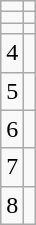<table class="wikitable">
<tr>
<td></td>
<td></td>
</tr>
<tr>
<td></td>
<td></td>
</tr>
<tr>
<td></td>
<td></td>
</tr>
<tr>
<td>4</td>
<td></td>
</tr>
<tr>
<td>5</td>
<td></td>
</tr>
<tr>
<td>6</td>
<td></td>
</tr>
<tr>
<td>7</td>
<td></td>
</tr>
<tr>
<td>8</td>
<td></td>
</tr>
</table>
